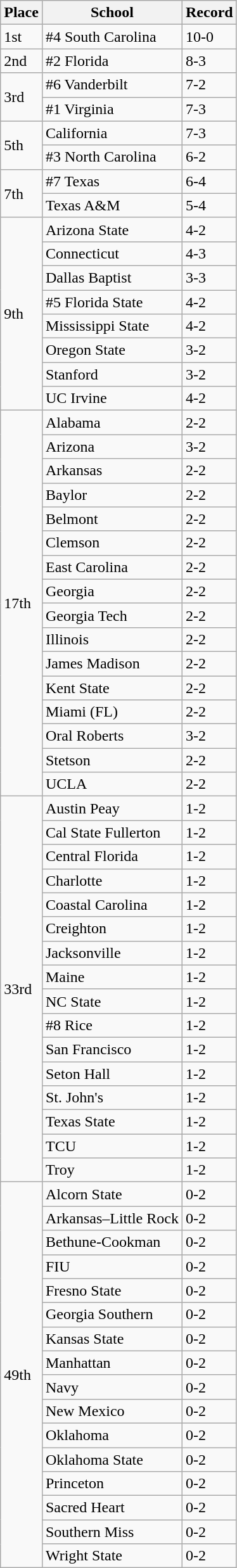<table class="wikitable">
<tr>
<th>Place</th>
<th>School</th>
<th>Record</th>
</tr>
<tr>
<td>1st</td>
<td>#4 South Carolina</td>
<td>10-0</td>
</tr>
<tr>
<td>2nd</td>
<td>#2 Florida</td>
<td>8-3</td>
</tr>
<tr>
<td rowspan="2">3rd</td>
<td>#6 Vanderbilt</td>
<td>7-2</td>
</tr>
<tr>
<td>#1 Virginia</td>
<td>7-3</td>
</tr>
<tr>
<td rowspan="2">5th</td>
<td>California</td>
<td>7-3</td>
</tr>
<tr>
<td>#3 North Carolina</td>
<td>6-2</td>
</tr>
<tr>
<td rowspan="2">7th</td>
<td>#7 Texas</td>
<td>6-4</td>
</tr>
<tr>
<td>Texas A&M</td>
<td>5-4</td>
</tr>
<tr>
<td rowspan="8">9th</td>
<td>Arizona State</td>
<td>4-2</td>
</tr>
<tr>
<td>Connecticut</td>
<td>4-3</td>
</tr>
<tr>
<td>Dallas Baptist</td>
<td>3-3</td>
</tr>
<tr>
<td>#5 Florida State</td>
<td>4-2</td>
</tr>
<tr>
<td>Mississippi State</td>
<td>4-2</td>
</tr>
<tr>
<td>Oregon State</td>
<td>3-2</td>
</tr>
<tr>
<td>Stanford</td>
<td>3-2</td>
</tr>
<tr>
<td>UC Irvine</td>
<td>4-2</td>
</tr>
<tr>
<td rowspan="16">17th</td>
<td>Alabama</td>
<td>2-2</td>
</tr>
<tr>
<td>Arizona</td>
<td>3-2</td>
</tr>
<tr>
<td>Arkansas</td>
<td>2-2</td>
</tr>
<tr>
<td>Baylor</td>
<td>2-2</td>
</tr>
<tr>
<td>Belmont</td>
<td>2-2</td>
</tr>
<tr>
<td>Clemson</td>
<td>2-2</td>
</tr>
<tr>
<td>East Carolina</td>
<td>2-2</td>
</tr>
<tr>
<td>Georgia</td>
<td>2-2</td>
</tr>
<tr>
<td>Georgia Tech</td>
<td>2-2</td>
</tr>
<tr>
<td>Illinois</td>
<td>2-2</td>
</tr>
<tr>
<td>James Madison</td>
<td>2-2</td>
</tr>
<tr>
<td>Kent State</td>
<td>2-2</td>
</tr>
<tr>
<td>Miami (FL)</td>
<td>2-2</td>
</tr>
<tr>
<td>Oral Roberts</td>
<td>3-2</td>
</tr>
<tr>
<td>Stetson</td>
<td>2-2</td>
</tr>
<tr>
<td>UCLA</td>
<td>2-2</td>
</tr>
<tr>
<td rowspan="16">33rd</td>
<td>Austin Peay</td>
<td>1-2</td>
</tr>
<tr>
<td>Cal State Fullerton</td>
<td>1-2</td>
</tr>
<tr>
<td>Central Florida</td>
<td>1-2</td>
</tr>
<tr>
<td>Charlotte</td>
<td>1-2</td>
</tr>
<tr>
<td>Coastal Carolina</td>
<td>1-2</td>
</tr>
<tr>
<td>Creighton</td>
<td>1-2</td>
</tr>
<tr>
<td>Jacksonville</td>
<td>1-2</td>
</tr>
<tr>
<td>Maine</td>
<td>1-2</td>
</tr>
<tr>
<td>NC State</td>
<td>1-2</td>
</tr>
<tr>
<td>#8 Rice</td>
<td>1-2</td>
</tr>
<tr>
<td>San Francisco</td>
<td>1-2</td>
</tr>
<tr>
<td>Seton Hall</td>
<td>1-2</td>
</tr>
<tr>
<td>St. John's</td>
<td>1-2</td>
</tr>
<tr>
<td>Texas State</td>
<td>1-2</td>
</tr>
<tr>
<td>TCU</td>
<td>1-2</td>
</tr>
<tr>
<td>Troy</td>
<td>1-2</td>
</tr>
<tr>
<td rowspan="16">49th</td>
<td>Alcorn State</td>
<td>0-2</td>
</tr>
<tr>
<td>Arkansas–Little Rock</td>
<td>0-2</td>
</tr>
<tr>
<td>Bethune-Cookman</td>
<td>0-2</td>
</tr>
<tr>
<td>FIU</td>
<td>0-2</td>
</tr>
<tr>
<td>Fresno State</td>
<td>0-2</td>
</tr>
<tr>
<td>Georgia Southern</td>
<td>0-2</td>
</tr>
<tr>
<td>Kansas State</td>
<td>0-2</td>
</tr>
<tr>
<td>Manhattan</td>
<td>0-2</td>
</tr>
<tr>
<td>Navy</td>
<td>0-2</td>
</tr>
<tr>
<td>New Mexico</td>
<td>0-2</td>
</tr>
<tr>
<td>Oklahoma</td>
<td>0-2</td>
</tr>
<tr>
<td>Oklahoma State</td>
<td>0-2</td>
</tr>
<tr>
<td>Princeton</td>
<td>0-2</td>
</tr>
<tr>
<td>Sacred Heart</td>
<td>0-2</td>
</tr>
<tr>
<td>Southern Miss</td>
<td>0-2</td>
</tr>
<tr>
<td>Wright State</td>
<td>0-2</td>
</tr>
</table>
